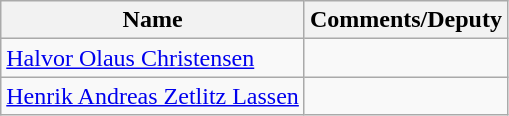<table class="wikitable">
<tr>
<th>Name</th>
<th>Comments/Deputy</th>
</tr>
<tr>
<td><a href='#'>Halvor Olaus Christensen</a></td>
<td></td>
</tr>
<tr>
<td><a href='#'>Henrik Andreas Zetlitz Lassen</a></td>
<td></td>
</tr>
</table>
